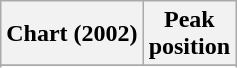<table class="wikitable plainrowheaders sortable">
<tr>
<th scope="col">Chart (2002)</th>
<th scope="col">Peak<br>position</th>
</tr>
<tr>
</tr>
<tr>
</tr>
<tr>
</tr>
<tr>
</tr>
</table>
